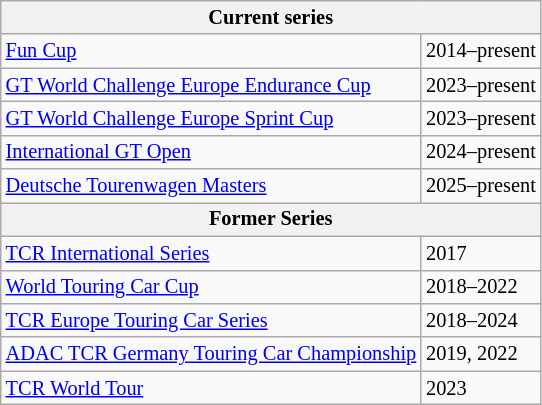<table class="wikitable" border="1" style="font-size:85%;">
<tr>
<th colspan=2>Current series</th>
</tr>
<tr>
<td><a href='#'>Fun Cup</a></td>
<td>2014–present</td>
</tr>
<tr>
<td><a href='#'>GT World Challenge Europe Endurance Cup</a></td>
<td>2023–present</td>
</tr>
<tr>
<td><a href='#'>GT World Challenge Europe Sprint Cup</a></td>
<td>2023–present</td>
</tr>
<tr>
<td><a href='#'>International GT Open</a></td>
<td>2024–present</td>
</tr>
<tr>
<td><a href='#'>Deutsche Tourenwagen Masters</a></td>
<td>2025–present</td>
</tr>
<tr>
<th colspan="2">Former Series</th>
</tr>
<tr>
<td><a href='#'>TCR International Series</a></td>
<td>2017</td>
</tr>
<tr>
<td><a href='#'>World Touring Car Cup</a></td>
<td>2018–2022</td>
</tr>
<tr>
<td><a href='#'>TCR Europe Touring Car Series</a></td>
<td>2018–2024</td>
</tr>
<tr>
<td><a href='#'>ADAC TCR Germany Touring Car Championship</a></td>
<td>2019, 2022</td>
</tr>
<tr>
<td><a href='#'>TCR World Tour</a></td>
<td>2023</td>
</tr>
</table>
